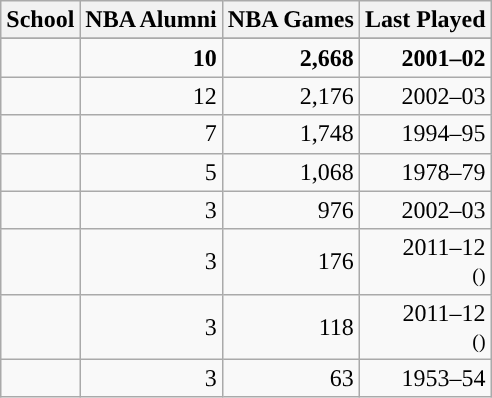<table class="wikitable sortable" style="text-align:right">
<tr>
<th style="text-align:right">School</th>
<th style="text-align:right">NBA Alumni</th>
<th style="text-align:right">NBA Games</th>
<th style="text-align:right">Last Played</th>
</tr>
<tr>
</tr>
<tr class="sorttop">
<th style="text-align:right;background:#F9F9F9"></th>
<th style="text-align:right;background:#F9F9F9">10</th>
<th style="text-align:right;background:#F9F9F9">2,668</th>
<th style="text-align:right;background:#F9F9F9">2001–02</th>
</tr>
<tr>
<td></td>
<td>12</td>
<td>2,176</td>
<td>2002–03</td>
</tr>
<tr>
<td></td>
<td>7</td>
<td>1,748</td>
<td>1994–95</td>
</tr>
<tr>
<td></td>
<td>5</td>
<td>1,068</td>
<td>1978–79</td>
</tr>
<tr>
<td></td>
<td>3</td>
<td>976</td>
<td>2002–03</td>
</tr>
<tr>
<td></td>
<td>3</td>
<td>176</td>
<td>2011–12<br><small>()</small></td>
</tr>
<tr>
<td></td>
<td>3</td>
<td>118</td>
<td>2011–12<br><small>()</small></td>
</tr>
<tr>
<td></td>
<td>3</td>
<td>63</td>
<td>1953–54</td>
</tr>
</table>
